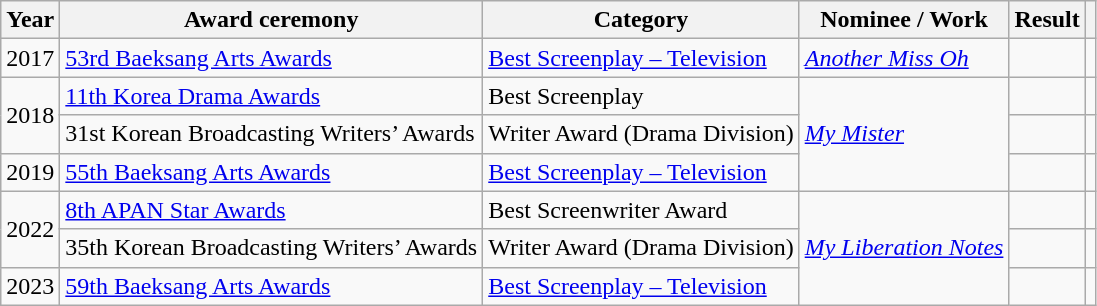<table class="wikitable plainrowheaders sortable">
<tr>
<th scope="col">Year</th>
<th scope="col">Award ceremony</th>
<th scope="col">Category</th>
<th scope="col">Nominee / Work</th>
<th scope="col">Result</th>
<th scope="col" class="unsortable"></th>
</tr>
<tr>
<td>2017</td>
<td><a href='#'>53rd Baeksang Arts Awards</a></td>
<td><a href='#'>Best Screenplay – Television</a></td>
<td><em><a href='#'>Another Miss Oh</a></em></td>
<td></td>
<td></td>
</tr>
<tr>
<td rowspan=2>2018</td>
<td><a href='#'>11th Korea Drama Awards</a></td>
<td>Best Screenplay</td>
<td rowspan=3><em><a href='#'>My Mister</a></em></td>
<td></td>
<td></td>
</tr>
<tr>
<td>31st Korean Broadcasting Writers’ Awards</td>
<td>Writer Award (Drama Division)</td>
<td></td>
<td></td>
</tr>
<tr>
<td>2019</td>
<td><a href='#'>55th Baeksang Arts Awards</a></td>
<td><a href='#'>Best Screenplay – Television</a></td>
<td></td>
<td></td>
</tr>
<tr>
<td rowspan=2>2022</td>
<td><a href='#'>8th APAN Star Awards</a></td>
<td>Best Screenwriter Award</td>
<td rowspan=3><em><a href='#'>My Liberation Notes</a></em></td>
<td></td>
<td></td>
</tr>
<tr>
<td>35th Korean Broadcasting Writers’ Awards</td>
<td>Writer Award (Drama Division)</td>
<td></td>
<td></td>
</tr>
<tr>
<td>2023</td>
<td><a href='#'>59th Baeksang Arts Awards</a></td>
<td><a href='#'>Best Screenplay – Television</a></td>
<td></td>
<td></td>
</tr>
</table>
